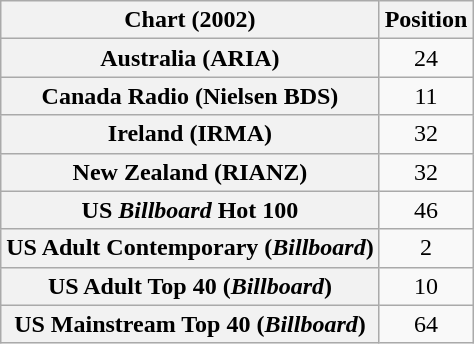<table class="wikitable sortable plainrowheaders" style="text-align:center">
<tr>
<th>Chart (2002)</th>
<th>Position</th>
</tr>
<tr>
<th scope="row">Australia (ARIA)</th>
<td>24</td>
</tr>
<tr>
<th scope="row">Canada Radio (Nielsen BDS)</th>
<td>11</td>
</tr>
<tr>
<th scope="row">Ireland (IRMA)</th>
<td>32</td>
</tr>
<tr>
<th scope="row">New Zealand (RIANZ)</th>
<td>32</td>
</tr>
<tr>
<th scope="row">US <em>Billboard</em> Hot 100</th>
<td>46</td>
</tr>
<tr>
<th scope="row">US Adult Contemporary (<em>Billboard</em>)</th>
<td>2</td>
</tr>
<tr>
<th scope="row">US Adult Top 40 (<em>Billboard</em>)</th>
<td>10</td>
</tr>
<tr>
<th scope="row">US Mainstream Top 40 (<em>Billboard</em>)</th>
<td>64</td>
</tr>
</table>
